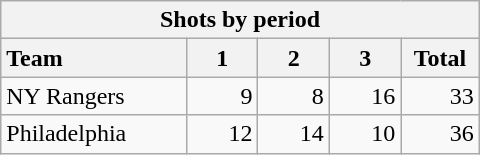<table class="wikitable" style="width:20em; text-align:right;">
<tr>
<th colspan=6>Shots by period</th>
</tr>
<tr>
<th style="width:8em; text-align:left;">Team</th>
<th style="width:3em;">1</th>
<th style="width:3em;">2</th>
<th style="width:3em;">3</th>
<th style="width:3em;">Total</th>
</tr>
<tr>
<td style="text-align:left;">NY Rangers</td>
<td>9</td>
<td>8</td>
<td>16</td>
<td>33</td>
</tr>
<tr>
<td style="text-align:left;">Philadelphia</td>
<td>12</td>
<td>14</td>
<td>10</td>
<td>36</td>
</tr>
</table>
